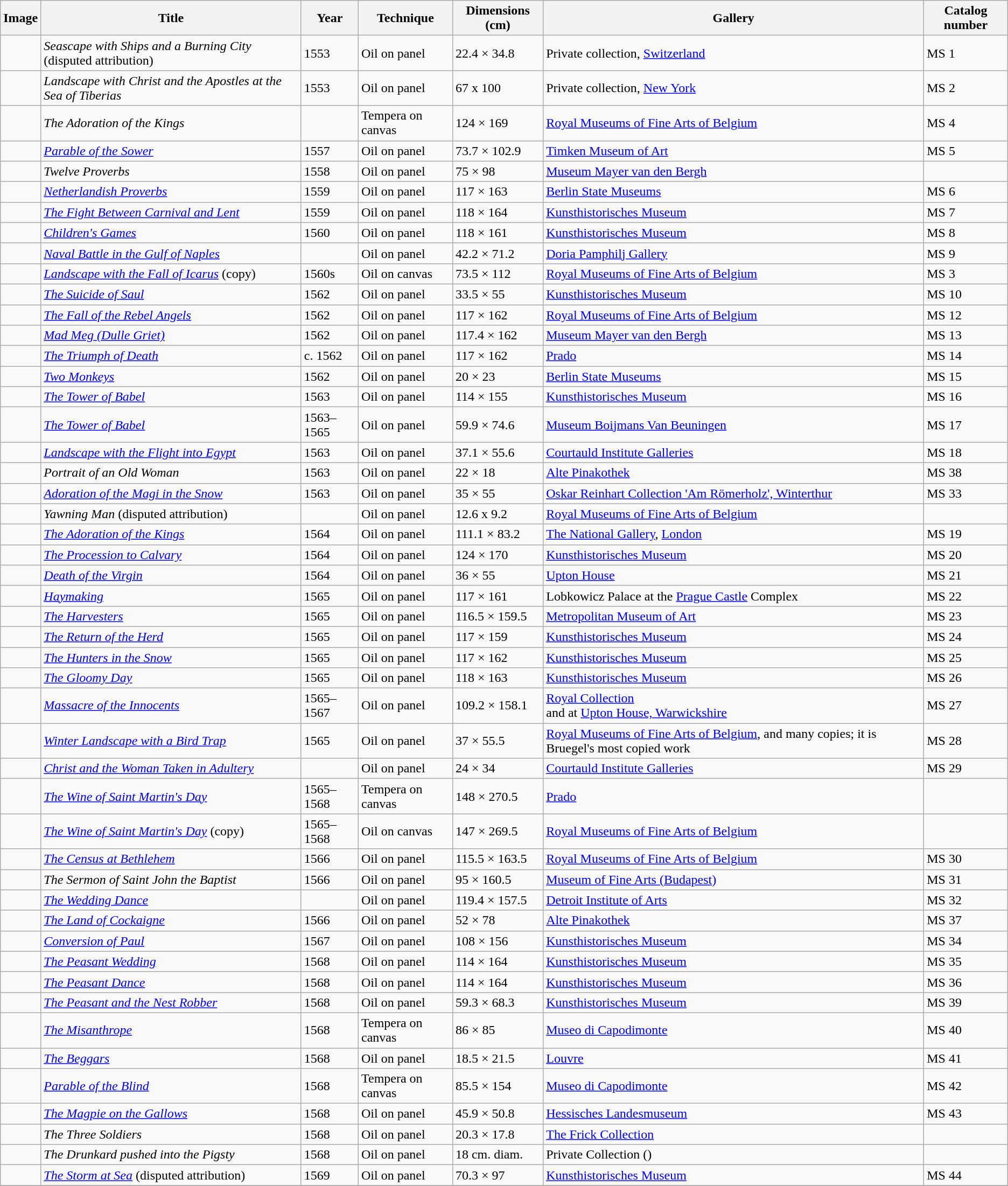<table class="wikitable sortable">
<tr>
<th class="unsortable">Image</th>
<th>Title</th>
<th>Year</th>
<th>Technique</th>
<th>Dimensions (cm)</th>
<th>Gallery</th>
<th>Catalog number</th>
</tr>
<tr>
<td></td>
<td><em>Seascape with Ships and a Burning City</em> (disputed attribution)</td>
<td>1553</td>
<td>Oil on panel</td>
<td>22.4 × 34.8</td>
<td>Private collection, <a href='#'>Switzerland</a></td>
<td>MS 1</td>
</tr>
<tr>
<td></td>
<td><em>Landscape with Christ and the Apostles at the Sea of Tiberias</em></td>
<td>1553</td>
<td>Oil on panel</td>
<td>67 x 100</td>
<td>Private collection, <a href='#'>New York</a></td>
<td>MS 2</td>
</tr>
<tr>
<td></td>
<td><em>The Adoration of the Kings</em></td>
<td></td>
<td>Tempera on canvas</td>
<td>124 × 169</td>
<td><a href='#'>Royal Museums of Fine Arts of Belgium</a></td>
<td>MS 4</td>
</tr>
<tr>
<td></td>
<td><em><a href='#'>Parable of the Sower</a></em></td>
<td>1557</td>
<td>Oil on panel</td>
<td>73.7 × 102.9</td>
<td><a href='#'>Timken Museum of Art</a></td>
<td>MS 5</td>
</tr>
<tr>
<td></td>
<td><em>Twelve Proverbs</em></td>
<td>1558</td>
<td>Oil on panel</td>
<td>75 × 98</td>
<td><a href='#'>Museum Mayer van den Bergh</a></td>
<td></td>
</tr>
<tr>
<td></td>
<td><em><a href='#'>Netherlandish Proverbs</a></em></td>
<td>1559</td>
<td>Oil on panel</td>
<td>117 × 163</td>
<td><a href='#'>Berlin State Museums</a></td>
<td>MS 6</td>
</tr>
<tr>
<td></td>
<td><em><a href='#'>The Fight Between Carnival and Lent</a></em></td>
<td>1559</td>
<td>Oil on panel</td>
<td>118 × 164</td>
<td><a href='#'>Kunsthistorisches Museum</a></td>
<td>MS 7</td>
</tr>
<tr>
<td></td>
<td><em><a href='#'>Children's Games</a></em></td>
<td>1560</td>
<td>Oil on panel</td>
<td>118 × 161</td>
<td><a href='#'>Kunsthistorisches Museum</a></td>
<td>MS 8</td>
</tr>
<tr>
<td></td>
<td><em><a href='#'>Naval Battle in the Gulf of Naples</a></em></td>
<td></td>
<td>Oil on panel</td>
<td>42.2 × 71.2</td>
<td><a href='#'>Doria Pamphilj Gallery</a></td>
<td>MS 9</td>
</tr>
<tr>
<td></td>
<td><em><a href='#'>Landscape with the Fall of Icarus</a></em> (copy)</td>
<td>1560s</td>
<td>Oil on canvas</td>
<td>73.5 × 112</td>
<td><a href='#'>Royal Museums of Fine Arts of Belgium</a></td>
<td>MS 3</td>
</tr>
<tr>
<td></td>
<td><em><a href='#'>The Suicide of Saul</a></em></td>
<td>1562</td>
<td>Oil on panel</td>
<td>33.5 × 55</td>
<td><a href='#'>Kunsthistorisches Museum</a></td>
<td>MS 10</td>
</tr>
<tr>
<td></td>
<td><em><a href='#'>The Fall of the Rebel Angels</a></em></td>
<td>1562</td>
<td>Oil on panel</td>
<td>117 × 162</td>
<td><a href='#'>Royal Museums of Fine Arts of Belgium</a></td>
<td>MS 12</td>
</tr>
<tr>
<td></td>
<td><em><a href='#'>Mad Meg (Dulle Griet)</a></em></td>
<td>1562</td>
<td>Oil on panel</td>
<td>117.4 × 162</td>
<td><a href='#'>Museum Mayer van den Bergh</a></td>
<td>MS 13</td>
</tr>
<tr>
<td></td>
<td><em><a href='#'>The Triumph of Death</a></em></td>
<td>с. 1562</td>
<td>Oil on panel</td>
<td>117 × 162</td>
<td><a href='#'>Prado</a></td>
<td>MS 14</td>
</tr>
<tr>
<td></td>
<td><em><a href='#'>Two Monkeys</a></em></td>
<td>1562</td>
<td>Oil on panel</td>
<td>20 × 23</td>
<td><a href='#'>Berlin State Museums</a></td>
<td>MS 15</td>
</tr>
<tr>
<td></td>
<td><em><a href='#'>The Tower of Babel</a></em></td>
<td>1563</td>
<td>Oil on panel</td>
<td>114 × 155</td>
<td><a href='#'>Kunsthistorisches Museum</a></td>
<td>MS 16</td>
</tr>
<tr>
<td></td>
<td><em><a href='#'>The Tower of Babel</a></em></td>
<td>1563–1565</td>
<td>Oil on panel</td>
<td>59.9 × 74.6</td>
<td><a href='#'>Museum Boijmans Van Beuningen</a></td>
<td>MS 17</td>
</tr>
<tr>
<td></td>
<td><em><a href='#'>Landscape with the Flight into Egypt</a></em></td>
<td>1563</td>
<td>Oil on panel</td>
<td>37.1 × 55.6</td>
<td><a href='#'>Courtauld Institute Galleries</a></td>
<td>MS 18</td>
</tr>
<tr>
<td></td>
<td><em>Portrait of an Old Woman</em></td>
<td>1563</td>
<td>Oil on panel</td>
<td>22 × 18</td>
<td><a href='#'>Alte Pinakothek</a></td>
<td>MS 38</td>
</tr>
<tr>
<td></td>
<td><em><a href='#'>Adoration of the Magi in the Snow</a></em></td>
<td>1563</td>
<td>Oil on panel</td>
<td>35 × 55</td>
<td><a href='#'>Oskar Reinhart Collection 'Am Römerholz', Winterthur</a></td>
<td>MS 33</td>
</tr>
<tr>
<td></td>
<td><em>Yawning Man</em> (disputed attribution)</td>
<td></td>
<td>Oil on panel</td>
<td>12.6 x 9.2</td>
<td><a href='#'>Royal Museums of Fine Arts of Belgium</a></td>
<td></td>
</tr>
<tr>
<td></td>
<td><em><a href='#'>The Adoration of the Kings</a></em></td>
<td>1564</td>
<td>Oil on panel</td>
<td>111.1 × 83.2</td>
<td><a href='#'>The National Gallery</a>, <a href='#'>London</a></td>
<td>MS 19</td>
</tr>
<tr>
<td></td>
<td><em><a href='#'>The Procession to Calvary</a></em></td>
<td>1564</td>
<td>Oil on panel</td>
<td>124 × 170</td>
<td><a href='#'>Kunsthistorisches Museum</a></td>
<td>MS 20</td>
</tr>
<tr>
<td></td>
<td><em><a href='#'>Death of the Virgin</a></em></td>
<td>1564</td>
<td>Oil on panel</td>
<td>36 × 55</td>
<td><a href='#'>Upton House</a></td>
<td>MS 21</td>
</tr>
<tr>
<td></td>
<td><em><a href='#'>Haymaking</a></em></td>
<td>1565</td>
<td>Oil on panel</td>
<td>117 × 161</td>
<td>Lobkowicz Palace at the <a href='#'>Prague Castle</a> Complex</td>
<td>MS 22</td>
</tr>
<tr>
<td></td>
<td><em><a href='#'>The Harvesters</a></em></td>
<td>1565</td>
<td>Oil on panel</td>
<td>116.5 × 159.5</td>
<td><a href='#'>Metropolitan Museum of Art</a></td>
<td>MS 23</td>
</tr>
<tr>
<td></td>
<td><em><a href='#'>The Return of the Herd</a></em></td>
<td>1565</td>
<td>Oil on panel</td>
<td>117 × 159</td>
<td><a href='#'>Kunsthistorisches Museum</a></td>
<td>MS 24</td>
</tr>
<tr>
<td></td>
<td><em><a href='#'>The Hunters in the Snow</a></em></td>
<td>1565</td>
<td>Oil on panel</td>
<td>117 × 162</td>
<td><a href='#'>Kunsthistorisches Museum</a></td>
<td>MS 25</td>
</tr>
<tr>
<td></td>
<td><em><a href='#'>The Gloomy Day</a></em></td>
<td>1565</td>
<td>Oil on panel</td>
<td>118 × 163</td>
<td><a href='#'>Kunsthistorisches Museum</a></td>
<td>MS 26</td>
</tr>
<tr>
<td></td>
<td><em><a href='#'>Massacre of the Innocents</a></em></td>
<td>1565–1567</td>
<td>Oil on panel</td>
<td>109.2 × 158.1</td>
<td><a href='#'>Royal Collection</a><br>and at <a href='#'>Upton House, Warwickshire</a></td>
<td>MS 27</td>
</tr>
<tr>
<td></td>
<td><em><a href='#'>Winter Landscape with a Bird Trap</a></em></td>
<td>1565</td>
<td>Oil on panel</td>
<td>37 × 55.5</td>
<td><a href='#'>Royal Museums of Fine Arts of Belgium</a>, and many copies; it is Bruegel's most copied work</td>
<td>MS 28</td>
</tr>
<tr>
<td></td>
<td><em><a href='#'>Christ and the Woman Taken in Adultery</a></em></td>
<td></td>
<td>Oil on panel</td>
<td>24 × 34</td>
<td><a href='#'>Courtauld Institute Galleries</a></td>
<td>MS 29</td>
</tr>
<tr>
<td></td>
<td><em><a href='#'>The Wine of Saint Martin's Day</a></em></td>
<td>1565–1568</td>
<td>Tempera on canvas</td>
<td>148 × 270.5</td>
<td><a href='#'>Prado</a></td>
<td></td>
</tr>
<tr>
<td></td>
<td><em><a href='#'>The Wine of Saint Martin's Day</a></em> (copy)</td>
<td>1565–1568</td>
<td>Oil on canvas</td>
<td>147 × 269.5</td>
<td><a href='#'>Royal Museums of Fine Arts of Belgium</a></td>
<td></td>
</tr>
<tr>
<td></td>
<td><em><a href='#'>The Census at Bethlehem</a></em></td>
<td>1566</td>
<td>Oil on panel</td>
<td>115.5 × 163.5</td>
<td><a href='#'>Royal Museums of Fine Arts of Belgium</a></td>
<td>MS 30</td>
</tr>
<tr>
<td></td>
<td><em>The Sermon of Saint John the Baptist</em></td>
<td>1566</td>
<td>Oil on panel</td>
<td>95 × 160.5</td>
<td><a href='#'>Museum of Fine Arts (Budapest)</a></td>
<td>MS 31</td>
</tr>
<tr>
<td></td>
<td><em><a href='#'>The Wedding Dance</a></em></td>
<td></td>
<td>Oil on panel</td>
<td>119.4 × 157.5</td>
<td><a href='#'>Detroit Institute of Arts</a></td>
<td>MS 32</td>
</tr>
<tr>
<td></td>
<td><em><a href='#'>The Land of Cockaigne</a></em></td>
<td>1566</td>
<td>Oil on panel</td>
<td>52 × 78</td>
<td><a href='#'>Alte Pinakothek</a></td>
<td>MS 37</td>
</tr>
<tr>
<td></td>
<td><em><a href='#'>Conversion of Paul</a></em></td>
<td>1567</td>
<td>Oil on panel</td>
<td>108 × 156</td>
<td><a href='#'>Kunsthistorisches Museum</a></td>
<td>MS 34</td>
</tr>
<tr>
<td></td>
<td><em><a href='#'>The Peasant Wedding</a></em></td>
<td>1568</td>
<td>Oil on panel</td>
<td>114 × 164</td>
<td><a href='#'>Kunsthistorisches Museum</a></td>
<td>MS 35</td>
</tr>
<tr>
<td></td>
<td><em><a href='#'>The Peasant Dance</a></em></td>
<td>1568</td>
<td>Oil on panel</td>
<td>114 × 164</td>
<td><a href='#'>Kunsthistorisches Museum</a></td>
<td>MS 36</td>
</tr>
<tr>
<td></td>
<td><em><a href='#'>The Peasant and the Nest Robber</a></em></td>
<td>1568</td>
<td>Oil on panel</td>
<td>59.3 × 68.3</td>
<td><a href='#'>Kunsthistorisches Museum</a></td>
<td>MS 39</td>
</tr>
<tr>
<td></td>
<td><em><a href='#'>The Misanthrope</a></em></td>
<td>1568</td>
<td>Tempera on canvas</td>
<td>86 × 85</td>
<td><a href='#'>Museo di Capodimonte</a></td>
<td>MS 40</td>
</tr>
<tr>
<td></td>
<td><em><a href='#'>The Beggars</a></em></td>
<td>1568</td>
<td>Oil on panel</td>
<td>18.5 × 21.5</td>
<td><a href='#'>Louvre</a></td>
<td>MS 41</td>
</tr>
<tr>
<td></td>
<td><em><a href='#'>Parable of the Blind</a></em></td>
<td>1568</td>
<td>Tempera on canvas</td>
<td>85.5 × 154</td>
<td><a href='#'>Museo di Capodimonte</a></td>
<td>MS 42</td>
</tr>
<tr>
<td></td>
<td><em><a href='#'>The Magpie on the Gallows</a></em></td>
<td>1568</td>
<td>Oil on panel</td>
<td>45.9 × 50.8</td>
<td><a href='#'>Hessisches Landesmuseum</a></td>
<td>MS 43</td>
</tr>
<tr>
<td></td>
<td><em>The Three Soldiers</em></td>
<td>1568</td>
<td>Oil on panel</td>
<td>20.3 × 17.8</td>
<td><a href='#'>The Frick Collection</a></td>
<td></td>
</tr>
<tr>
<td></td>
<td><em>The Drunkard pushed into the Pigsty</em></td>
<td>1568</td>
<td>Oil on panel</td>
<td>18 cm. diam.</td>
<td>Private Collection ()</td>
<td></td>
</tr>
<tr>
<td></td>
<td><em><a href='#'>The Storm at Sea</a></em> (disputed attribution)</td>
<td>1569</td>
<td>Oil on panel</td>
<td>70.3 × 97</td>
<td><a href='#'>Kunsthistorisches Museum</a></td>
<td>MS 44</td>
</tr>
<tr>
</tr>
</table>
